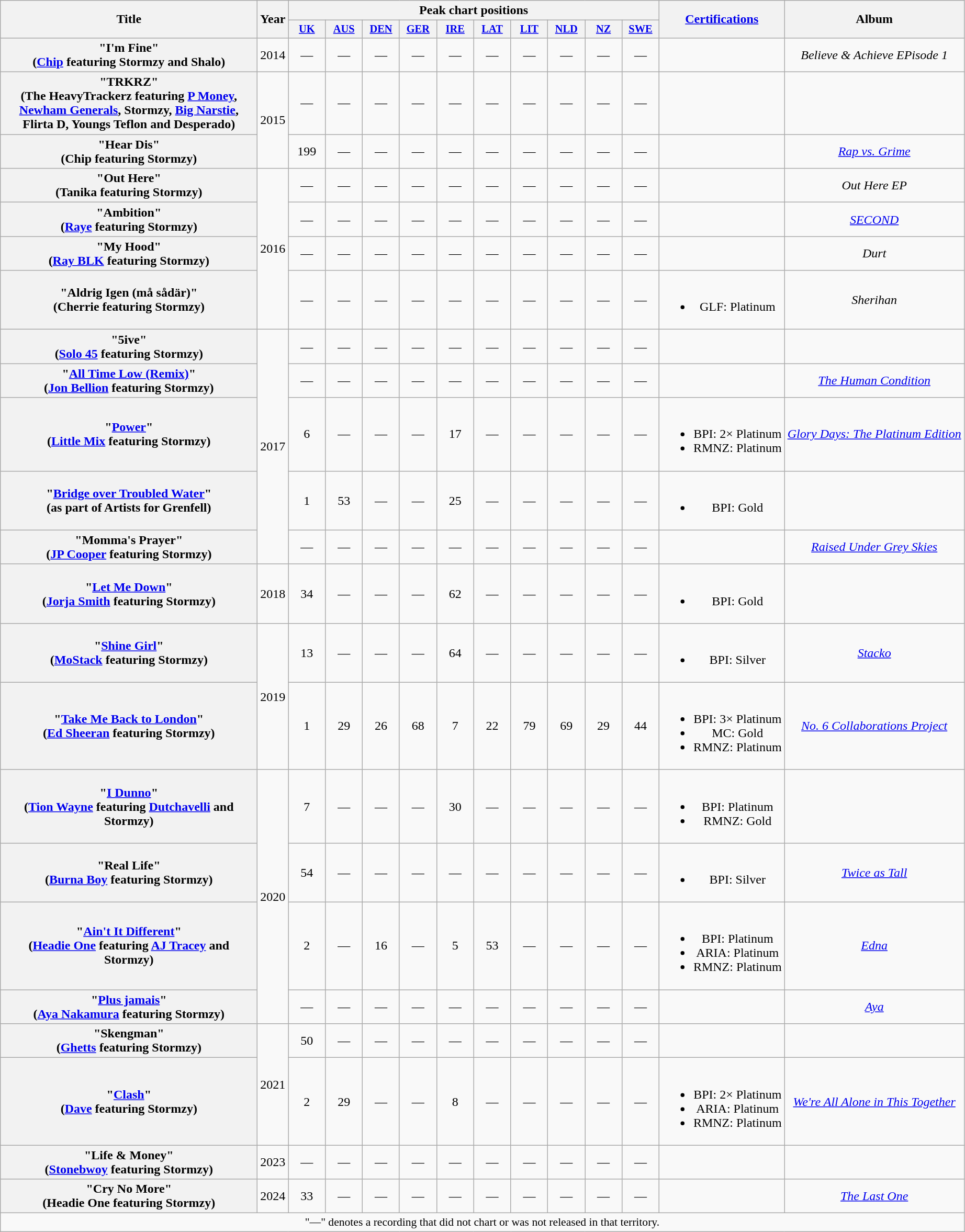<table class="wikitable plainrowheaders" style="text-align:center;">
<tr>
<th scope="col" rowspan="2" style="width:20em;">Title</th>
<th scope="col" rowspan="2" style="width:1em;">Year</th>
<th scope="col" colspan="10">Peak chart positions</th>
<th scope="col" rowspan="2"><a href='#'>Certifications</a></th>
<th scope="col" rowspan="2">Album</th>
</tr>
<tr>
<th scope="col" style="width:3em;font-size:85%;"><a href='#'>UK</a><br></th>
<th scope="col" style="width:3em;font-size:85%;"><a href='#'>AUS</a><br></th>
<th scope="col" style="width:3em;font-size:85%;"><a href='#'>DEN</a><br></th>
<th scope="col" style="width:3em;font-size:85%;"><a href='#'>GER</a><br></th>
<th scope="col" style="width:3em;font-size:85%;"><a href='#'>IRE</a><br></th>
<th scope="col" style="width:3em;font-size:85%;"><a href='#'>LAT</a><br></th>
<th scope="col" style="width:3em;font-size:85%;"><a href='#'>LIT</a><br></th>
<th scope="col" style="width:3em;font-size:85%;"><a href='#'>NLD</a><br></th>
<th scope="col" style="width:3em;font-size:85%;"><a href='#'>NZ</a><br></th>
<th scope="col" style="width:3em;font-size:85%;"><a href='#'>SWE</a><br></th>
</tr>
<tr>
<th scope="row">"I'm Fine"<br><span>(<a href='#'>Chip</a> featuring Stormzy and Shalo)</span></th>
<td>2014</td>
<td>—</td>
<td>—</td>
<td>—</td>
<td>—</td>
<td>—</td>
<td>—</td>
<td>—</td>
<td>—</td>
<td>—</td>
<td>—</td>
<td></td>
<td><em>Believe & Achieve EPisode 1</em></td>
</tr>
<tr>
<th scope="row">"TRKRZ"<br><span>(The HeavyTrackerz featuring <a href='#'>P Money</a>, <a href='#'>Newham Generals</a>, Stormzy, <a href='#'>Big Narstie</a>, Flirta D, Youngs Teflon and Desperado)</span></th>
<td rowspan="2">2015</td>
<td>—</td>
<td>—</td>
<td>—</td>
<td>—</td>
<td>—</td>
<td>—</td>
<td>—</td>
<td>—</td>
<td>—</td>
<td>—</td>
<td></td>
<td></td>
</tr>
<tr>
<th scope="row">"Hear Dis"<br><span>(Chip featuring Stormzy)</span></th>
<td>199</td>
<td>—</td>
<td>—</td>
<td>—</td>
<td>—</td>
<td>—</td>
<td>—</td>
<td>—</td>
<td>—</td>
<td>—</td>
<td></td>
<td><em><a href='#'>Rap vs. Grime</a></em></td>
</tr>
<tr>
<th scope="row">"Out Here"<br><span>(Tanika featuring Stormzy)</span></th>
<td rowspan="4">2016</td>
<td>—</td>
<td>—</td>
<td>—</td>
<td>—</td>
<td>—</td>
<td>—</td>
<td>—</td>
<td>—</td>
<td>—</td>
<td>—</td>
<td></td>
<td><em>Out Here EP</em></td>
</tr>
<tr>
<th scope="row">"Ambition"<br><span>(<a href='#'>Raye</a> featuring Stormzy)</span></th>
<td>—</td>
<td>—</td>
<td>—</td>
<td>—</td>
<td>—</td>
<td>—</td>
<td>—</td>
<td>—</td>
<td>—</td>
<td>—</td>
<td></td>
<td><em><a href='#'>SECOND</a></em></td>
</tr>
<tr>
<th scope="row">"My Hood"<br><span>(<a href='#'>Ray BLK</a> featuring Stormzy)</span></th>
<td>—</td>
<td>—</td>
<td>—</td>
<td>—</td>
<td>—</td>
<td>—</td>
<td>—</td>
<td>—</td>
<td>—</td>
<td>—</td>
<td></td>
<td><em>Durt</em></td>
</tr>
<tr>
<th scope="row">"Aldrig Igen (må sådär)"<br><span>(Cherrie featuring Stormzy)</span></th>
<td>—</td>
<td>—</td>
<td>—</td>
<td>—</td>
<td>—</td>
<td>—</td>
<td>—</td>
<td>—</td>
<td>—</td>
<td>—</td>
<td><br><ul><li>GLF: Platinum</li></ul></td>
<td><em>Sherihan</em></td>
</tr>
<tr>
<th scope="row">"5ive"<br><span>(<a href='#'>Solo 45</a> featuring Stormzy)</span></th>
<td rowspan="5">2017</td>
<td>—</td>
<td>—</td>
<td>—</td>
<td>—</td>
<td>—</td>
<td>—</td>
<td>—</td>
<td>—</td>
<td>—</td>
<td>—</td>
<td></td>
<td></td>
</tr>
<tr>
<th scope="row">"<a href='#'>All Time Low (Remix)</a>"<br><span>(<a href='#'>Jon Bellion</a> featuring Stormzy)</span></th>
<td>—</td>
<td>—</td>
<td>—</td>
<td>—</td>
<td>—</td>
<td>—</td>
<td>—</td>
<td>—</td>
<td>—</td>
<td>—</td>
<td></td>
<td><em><a href='#'>The Human Condition</a></em></td>
</tr>
<tr>
<th scope="row">"<a href='#'>Power</a>"<br><span>(<a href='#'>Little Mix</a> featuring Stormzy)</span></th>
<td>6</td>
<td>—</td>
<td>—</td>
<td>—</td>
<td>17</td>
<td>—</td>
<td>—</td>
<td>—</td>
<td>—</td>
<td>—</td>
<td><br><ul><li>BPI: 2× Platinum</li><li>RMNZ: Platinum</li></ul></td>
<td><em><a href='#'>Glory Days: The Platinum Edition</a></em></td>
</tr>
<tr>
<th scope="row">"<a href='#'>Bridge over Troubled Water</a>"<br><span>(as part of Artists for Grenfell)</span></th>
<td>1</td>
<td>53</td>
<td>—</td>
<td>—</td>
<td>25</td>
<td>—</td>
<td>—</td>
<td>—</td>
<td>—</td>
<td>—</td>
<td><br><ul><li>BPI: Gold</li></ul></td>
<td></td>
</tr>
<tr>
<th scope="row">"Momma's Prayer"<br><span>(<a href='#'>JP Cooper</a> featuring Stormzy)</span></th>
<td>—</td>
<td>—</td>
<td>—</td>
<td>—</td>
<td>—</td>
<td>—</td>
<td>—</td>
<td>—</td>
<td>—</td>
<td>—</td>
<td></td>
<td><em><a href='#'>Raised Under Grey Skies</a></em></td>
</tr>
<tr>
<th scope="row">"<a href='#'>Let Me Down</a>"<br><span>(<a href='#'>Jorja Smith</a> featuring Stormzy)</span></th>
<td>2018</td>
<td>34</td>
<td>—</td>
<td>—</td>
<td>—</td>
<td>62</td>
<td>—</td>
<td>—</td>
<td>—</td>
<td>—</td>
<td>—</td>
<td><br><ul><li>BPI: Gold</li></ul></td>
<td></td>
</tr>
<tr>
<th scope="row">"<a href='#'>Shine Girl</a>"<br><span>(<a href='#'>MoStack</a> featuring Stormzy)</span></th>
<td rowspan="2">2019</td>
<td>13</td>
<td>—</td>
<td>—</td>
<td>—</td>
<td>64</td>
<td>—</td>
<td>—</td>
<td>—</td>
<td>—</td>
<td>—</td>
<td><br><ul><li>BPI: Silver</li></ul></td>
<td><em><a href='#'>Stacko</a></em></td>
</tr>
<tr>
<th scope="row">"<a href='#'>Take Me Back to London</a>"<br><span>(<a href='#'>Ed Sheeran</a> featuring Stormzy)</span></th>
<td>1</td>
<td>29</td>
<td>26</td>
<td>68</td>
<td>7</td>
<td>22</td>
<td>79</td>
<td>69</td>
<td>29</td>
<td>44</td>
<td><br><ul><li>BPI: 3× Platinum</li><li>MC: Gold</li><li>RMNZ: Platinum</li></ul></td>
<td><em><a href='#'>No. 6 Collaborations Project</a></em></td>
</tr>
<tr>
<th scope="row">"<a href='#'>I Dunno</a>"<br><span>(<a href='#'>Tion Wayne</a> featuring <a href='#'>Dutchavelli</a> and Stormzy)</span></th>
<td rowspan="4">2020</td>
<td>7</td>
<td>—</td>
<td>—</td>
<td>—</td>
<td>30</td>
<td>—</td>
<td>—</td>
<td>—</td>
<td>—</td>
<td>—</td>
<td><br><ul><li>BPI: Platinum</li><li>RMNZ: Gold</li></ul></td>
<td></td>
</tr>
<tr>
<th scope="row">"Real Life"<br><span>(<a href='#'>Burna Boy</a> featuring Stormzy)</span></th>
<td>54</td>
<td>—</td>
<td>—</td>
<td>—</td>
<td>—</td>
<td>—</td>
<td>—</td>
<td>—</td>
<td>—</td>
<td>—</td>
<td><br><ul><li>BPI: Silver</li></ul></td>
<td><em><a href='#'>Twice as Tall</a></em></td>
</tr>
<tr>
<th scope="row">"<a href='#'>Ain't It Different</a>"<br><span>(<a href='#'>Headie One</a> featuring <a href='#'>AJ Tracey</a> and Stormzy)</span></th>
<td>2</td>
<td>—</td>
<td>16</td>
<td>—</td>
<td>5</td>
<td>53</td>
<td>—</td>
<td>—</td>
<td>—</td>
<td>—</td>
<td><br><ul><li>BPI: Platinum</li><li>ARIA: Platinum</li><li>RMNZ: Platinum</li></ul></td>
<td><em><a href='#'>Edna</a></em></td>
</tr>
<tr>
<th scope="row">"<a href='#'>Plus jamais</a>"<br><span>(<a href='#'>Aya Nakamura</a> featuring Stormzy)</span></th>
<td>—</td>
<td>—</td>
<td>—</td>
<td>—</td>
<td>—</td>
<td>—</td>
<td>—</td>
<td>—</td>
<td>—</td>
<td>—</td>
<td></td>
<td><em><a href='#'>Aya</a></em></td>
</tr>
<tr>
<th scope="row">"Skengman"<br><span>(<a href='#'>Ghetts</a> featuring Stormzy)</span></th>
<td rowspan="2">2021</td>
<td>50</td>
<td>—</td>
<td>—</td>
<td>—</td>
<td>—</td>
<td>—</td>
<td>—</td>
<td>—</td>
<td>—</td>
<td>—</td>
<td></td>
<td></td>
</tr>
<tr>
<th scope="row">"<a href='#'>Clash</a>"<br><span>(<a href='#'>Dave</a> featuring Stormzy)</span></th>
<td>2</td>
<td>29</td>
<td>—</td>
<td>—</td>
<td>8</td>
<td>—</td>
<td>—</td>
<td>—</td>
<td>—</td>
<td>—</td>
<td><br><ul><li>BPI: 2× Platinum</li><li>ARIA: Platinum</li><li>RMNZ: Platinum</li></ul></td>
<td><em><a href='#'>We're All Alone in This Together</a></em></td>
</tr>
<tr>
<th scope="row">"Life & Money"<br><span>(<a href='#'>Stonebwoy</a> featuring Stormzy)</span></th>
<td>2023</td>
<td>—</td>
<td>—</td>
<td>—</td>
<td>—</td>
<td>—</td>
<td>—</td>
<td>—</td>
<td>—</td>
<td>—</td>
<td>—</td>
<td></td>
<td></td>
</tr>
<tr>
<th scope="row">"Cry No More"<br><span>(Headie One featuring Stormzy)</span></th>
<td>2024</td>
<td>33</td>
<td>—</td>
<td>—</td>
<td>—</td>
<td>—</td>
<td>—</td>
<td>—</td>
<td>—</td>
<td>—</td>
<td>—</td>
<td></td>
<td><em><a href='#'>The Last One</a></em></td>
</tr>
<tr>
<td colspan="20" style="font-size:90%">"—" denotes a recording that did not chart or was not released in that territory.</td>
</tr>
</table>
